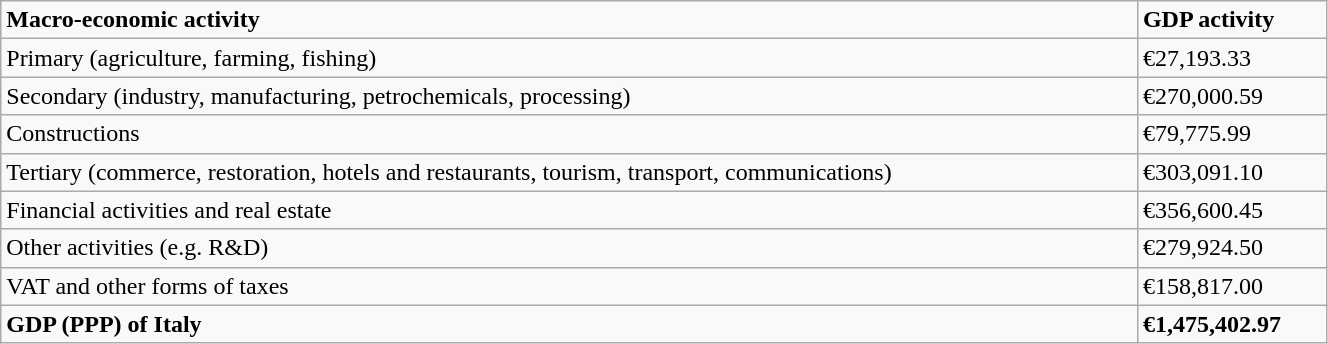<table class="wikitable" style="width:70%;">
<tr>
<td align=left><strong>Macro-economic activity</strong></td>
<td><strong>GDP activity</strong></td>
</tr>
<tr>
<td align=left>Primary (agriculture, farming, fishing)</td>
<td>€27,193.33</td>
</tr>
<tr>
<td align=left>Secondary (industry, manufacturing, petrochemicals, processing)</td>
<td>€270,000.59</td>
</tr>
<tr>
<td align=left>Constructions</td>
<td>€79,775.99</td>
</tr>
<tr>
<td align=left>Tertiary (commerce, restoration, hotels and restaurants, tourism, transport, communications)</td>
<td>€303,091.10</td>
</tr>
<tr>
<td align=left>Financial activities and real estate</td>
<td>€356,600.45</td>
</tr>
<tr>
<td align=left>Other activities (e.g. R&D)</td>
<td>€279,924.50</td>
</tr>
<tr>
<td align=left>VAT and other forms of taxes</td>
<td>€158,817.00</td>
</tr>
<tr>
<td align=left><strong>GDP (PPP) of Italy</strong></td>
<td><strong>€1,475,402.97</strong></td>
</tr>
</table>
